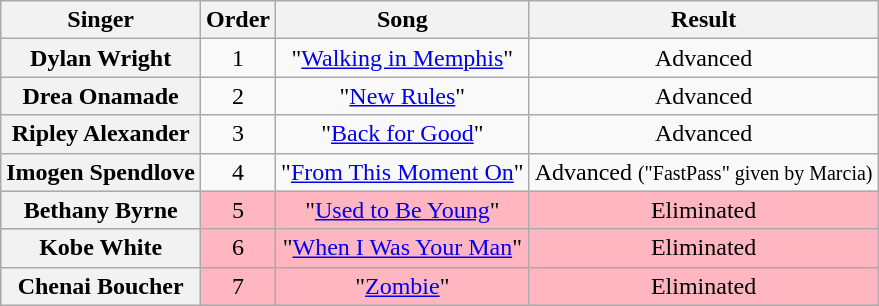<table class="wikitable plainrowheaders" style="text-align:center;">
<tr>
<th scope="col">Singer</th>
<th scope="col">Order</th>
<th scope="col">Song</th>
<th scope="col">Result</th>
</tr>
<tr>
<th>Dylan Wright</th>
<td>1</td>
<td>"<a href='#'>Walking in Memphis</a>"</td>
<td>Advanced</td>
</tr>
<tr>
<th>Drea Onamade</th>
<td>2</td>
<td>"<a href='#'>New Rules</a>"</td>
<td>Advanced</td>
</tr>
<tr>
<th>Ripley Alexander</th>
<td>3</td>
<td>"<a href='#'>Back for Good</a>"</td>
<td>Advanced</td>
</tr>
<tr -style="background-color:#fbf373"|>
<th>Imogen Spendlove</th>
<td>4</td>
<td>"<a href='#'>From This Moment On</a>"</td>
<td>Advanced <small>("FastPass" given by Marcia)</small></td>
</tr>
<tr style="background-color:lightpink">
<th>Bethany Byrne</th>
<td>5</td>
<td>"<a href='#'>Used to Be Young</a>"</td>
<td>Eliminated</td>
</tr>
<tr style="background-color:lightpink">
<th>Kobe White</th>
<td>6</td>
<td>"<a href='#'>When I Was Your Man</a>"</td>
<td>Eliminated</td>
</tr>
<tr style="background-color:lightpink">
<th>Chenai Boucher</th>
<td>7</td>
<td>"<a href='#'>Zombie</a>"</td>
<td>Eliminated</td>
</tr>
</table>
